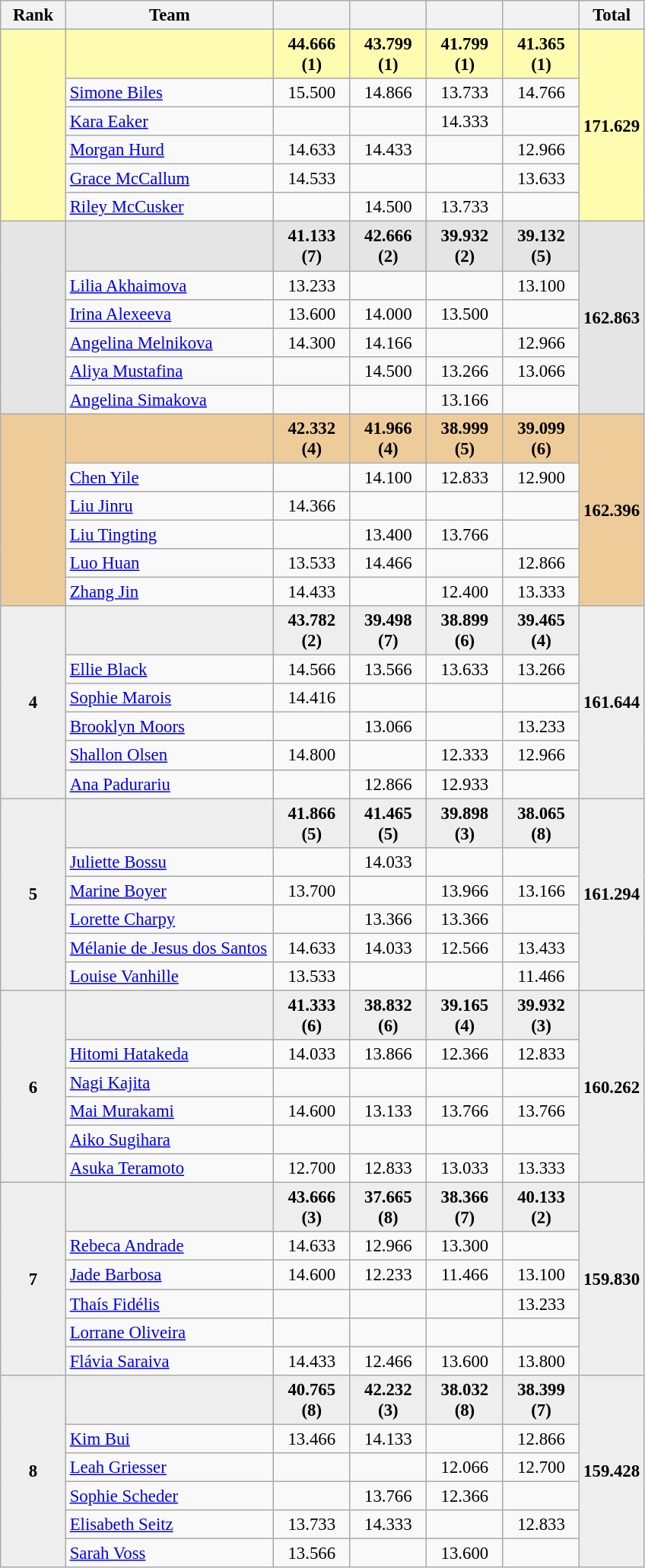<table class="wikitable sortable" style="text-align:center; font-size:95%">
<tr>
<th scope="col" style="width:50px;">Rank</th>
<th scope="col" style="width:175px;">Team</th>
<th scope="col" style="width:60px;"></th>
<th scope="col" style="width:60px;"></th>
<th scope="col" style="width:60px;"></th>
<th scope="col" style="width:60px;"></th>
<th>Total</th>
</tr>
<tr style="background:#fffcaf;">
<td rowspan="6"></td>
<td style="text-align:left;"></td>
<td><strong>44.666 (1)</strong></td>
<td><strong>43.799 (1)</strong></td>
<td><strong>41.799 (1)</strong></td>
<td><strong>41.365 (1)</strong></td>
<td rowspan="6"><strong>171.629</strong></td>
</tr>
<tr>
<td style="text-align:left;"><a href='#'>Simone Biles</a></td>
<td>15.500</td>
<td>14.866</td>
<td>13.733</td>
<td>14.766</td>
</tr>
<tr>
<td style="text-align:left;"><a href='#'>Kara Eaker</a></td>
<td></td>
<td></td>
<td>14.333</td>
<td></td>
</tr>
<tr>
<td style="text-align:left;"><a href='#'>Morgan Hurd</a></td>
<td>14.633</td>
<td>14.433</td>
<td></td>
<td>12.966</td>
</tr>
<tr>
<td style="text-align:left;"><a href='#'>Grace McCallum</a></td>
<td>14.533</td>
<td></td>
<td></td>
<td>13.633</td>
</tr>
<tr>
<td style="text-align:left;"><a href='#'>Riley McCusker</a></td>
<td></td>
<td>14.500</td>
<td>13.733</td>
<td></td>
</tr>
<tr style="background:#e5e5e5;">
<td rowspan="6"></td>
<td style="text-align:left;"></td>
<td><strong>41.133 (7)</strong></td>
<td><strong>42.666 (2)</strong></td>
<td><strong>39.932 (2)</strong></td>
<td><strong>39.132 (5)</strong></td>
<td rowspan="6"><strong>162.863</strong></td>
</tr>
<tr>
<td style="text-align:left;"><a href='#'>Lilia Akhaimova</a></td>
<td>13.233</td>
<td></td>
<td></td>
<td>13.100</td>
</tr>
<tr>
<td style="text-align:left;"><a href='#'>Irina Alexeeva</a></td>
<td>13.600</td>
<td>14.000</td>
<td>13.500</td>
<td></td>
</tr>
<tr>
<td style="text-align:left;"><a href='#'>Angelina Melnikova</a></td>
<td>14.300</td>
<td>14.166</td>
<td></td>
<td>12.966</td>
</tr>
<tr>
<td style="text-align:left;"><a href='#'>Aliya Mustafina</a></td>
<td></td>
<td>14.500</td>
<td>13.266</td>
<td>13.066</td>
</tr>
<tr>
<td style="text-align:left;"><a href='#'>Angelina Simakova</a></td>
<td></td>
<td></td>
<td>13.166</td>
<td></td>
</tr>
<tr style="background:#ec9;">
<td rowspan="6"></td>
<td style="text-align:left;"></td>
<td><strong>42.332 (4)</strong></td>
<td><strong>41.966 (4)</strong></td>
<td><strong>38.999 (5)</strong></td>
<td><strong>39.099 (6)</strong></td>
<td rowspan="6"><strong>162.396</strong></td>
</tr>
<tr>
<td style="text-align:left;"><a href='#'>Chen Yile</a></td>
<td></td>
<td>14.100</td>
<td>12.833</td>
<td>12.900</td>
</tr>
<tr>
<td style="text-align:left;"><a href='#'>Liu Jinru</a></td>
<td>14.366</td>
<td></td>
<td></td>
<td></td>
</tr>
<tr>
<td style="text-align:left;"><a href='#'>Liu Tingting</a></td>
<td></td>
<td>13.400</td>
<td>13.766</td>
<td></td>
</tr>
<tr>
<td style="text-align:left;"><a href='#'>Luo Huan</a></td>
<td>13.533</td>
<td>14.466</td>
<td></td>
<td>12.866</td>
</tr>
<tr>
<td style="text-align:left;"><a href='#'>Zhang Jin</a></td>
<td>14.433</td>
<td></td>
<td>12.400</td>
<td>13.333</td>
</tr>
<tr style="background:#eee;">
<td rowspan="6"><strong>4</strong></td>
<td style="text-align:left;"></td>
<td><strong>43.782 (2)</strong></td>
<td><strong>39.498 (7)</strong></td>
<td><strong>38.899 (6)</strong></td>
<td><strong>39.465 (4)</strong></td>
<td rowspan="6"><strong>161.644</strong></td>
</tr>
<tr>
<td style="text-align:left;"><a href='#'>Ellie Black</a></td>
<td>14.566</td>
<td>13.566</td>
<td>13.633</td>
<td>13.266</td>
</tr>
<tr>
<td style="text-align:left;"><a href='#'>Sophie Marois</a></td>
<td>14.416</td>
<td></td>
<td></td>
<td></td>
</tr>
<tr>
<td style="text-align:left;"><a href='#'>Brooklyn Moors</a></td>
<td></td>
<td>13.066</td>
<td></td>
<td>13.233</td>
</tr>
<tr>
<td style="text-align:left;"><a href='#'>Shallon Olsen</a></td>
<td>14.800</td>
<td></td>
<td>12.333</td>
<td>12.966</td>
</tr>
<tr>
<td style="text-align:left;"><a href='#'>Ana Padurariu</a></td>
<td></td>
<td>12.866</td>
<td>12.933</td>
<td></td>
</tr>
<tr style="background:#eee;">
<td rowspan="6"><strong>5</strong></td>
<td style="text-align:left;"></td>
<td><strong>41.866 (5)</strong></td>
<td><strong>41.465 (5)</strong></td>
<td><strong>39.898 (3)</strong></td>
<td><strong>38.065 (8)</strong></td>
<td rowspan="6"><strong>161.294</strong></td>
</tr>
<tr>
<td style="text-align:left;"><a href='#'>Juliette Bossu</a></td>
<td></td>
<td>14.033</td>
<td></td>
<td></td>
</tr>
<tr>
<td style="text-align:left;"><a href='#'>Marine Boyer</a></td>
<td>13.700</td>
<td></td>
<td>13.966</td>
<td>13.166</td>
</tr>
<tr>
<td style="text-align:left;"><a href='#'>Lorette Charpy</a></td>
<td></td>
<td>13.366</td>
<td>13.366</td>
<td></td>
</tr>
<tr>
<td style="text-align:left;"><a href='#'>Mélanie de Jesus dos Santos</a></td>
<td>14.633</td>
<td>14.033</td>
<td>12.566</td>
<td>13.433</td>
</tr>
<tr>
<td style="text-align:left;"><a href='#'>Louise Vanhille</a></td>
<td>13.533</td>
<td></td>
<td></td>
<td>11.466</td>
</tr>
<tr style="background:#eee;">
<td rowspan="6"><strong>6</strong></td>
<td style="text-align:left;"></td>
<td><strong>41.333 (6)</strong></td>
<td><strong>38.832 (6)</strong></td>
<td><strong>39.165 (4)</strong></td>
<td><strong>39.932 (3)</strong></td>
<td rowspan="6"><strong>160.262</strong></td>
</tr>
<tr>
<td style="text-align:left;"><a href='#'>Hitomi Hatakeda</a></td>
<td>14.033</td>
<td>13.866</td>
<td>12.366</td>
<td>12.833</td>
</tr>
<tr>
<td style="text-align:left;"><a href='#'>Nagi Kajita</a></td>
<td></td>
<td></td>
<td></td>
<td></td>
</tr>
<tr>
<td style="text-align:left;"><a href='#'>Mai Murakami</a></td>
<td>14.600</td>
<td>13.133</td>
<td>13.766</td>
<td>13.766</td>
</tr>
<tr>
<td style="text-align:left;"><a href='#'>Aiko Sugihara</a></td>
<td></td>
<td></td>
<td></td>
<td></td>
</tr>
<tr>
<td style="text-align:left;"><a href='#'>Asuka Teramoto</a></td>
<td>12.700</td>
<td>12.833</td>
<td>13.033</td>
<td>13.333</td>
</tr>
<tr style="background:#eee;">
<td rowspan="6"><strong>7</strong></td>
<td style="text-align:left;"></td>
<td><strong>43.666 (3)</strong></td>
<td><strong>37.665 (8)</strong></td>
<td><strong>38.366 (7)</strong></td>
<td><strong>40.133 (2)</strong></td>
<td rowspan="6"><strong>159.830</strong></td>
</tr>
<tr>
<td style="text-align:left;"><a href='#'>Rebeca Andrade</a></td>
<td>14.633</td>
<td>12.966</td>
<td>13.300</td>
<td></td>
</tr>
<tr>
<td style="text-align:left;"><a href='#'>Jade Barbosa</a></td>
<td>14.600</td>
<td>12.233</td>
<td>11.466</td>
<td>13.100</td>
</tr>
<tr>
<td style="text-align:left;"><a href='#'>Thaís Fidélis</a></td>
<td></td>
<td></td>
<td></td>
<td>13.233</td>
</tr>
<tr>
<td style="text-align:left;"><a href='#'>Lorrane Oliveira</a></td>
<td></td>
<td></td>
<td></td>
<td></td>
</tr>
<tr>
<td style="text-align:left;"><a href='#'>Flávia Saraiva</a></td>
<td>14.433</td>
<td>12.466</td>
<td>13.600</td>
<td>13.800</td>
</tr>
<tr style="background:#eee;">
<td rowspan="6"><strong>8</strong></td>
<td style="text-align:left;"></td>
<td><strong>40.765 (8)</strong></td>
<td><strong>42.232 (3)</strong></td>
<td><strong>38.032 (8)</strong></td>
<td><strong>38.399 (7)</strong></td>
<td rowspan="6"><strong>159.428</strong></td>
</tr>
<tr>
<td style="text-align:left;"><a href='#'>Kim Bui</a></td>
<td>13.466</td>
<td>14.133</td>
<td></td>
<td>12.866</td>
</tr>
<tr>
<td style="text-align:left;"><a href='#'>Leah Griesser</a></td>
<td></td>
<td></td>
<td>12.066</td>
<td>12.700</td>
</tr>
<tr>
<td style="text-align:left;"><a href='#'>Sophie Scheder</a></td>
<td></td>
<td>13.766</td>
<td>12.366</td>
<td></td>
</tr>
<tr>
<td style="text-align:left;"><a href='#'>Elisabeth Seitz</a></td>
<td>13.733</td>
<td>14.333</td>
<td></td>
<td>12.833</td>
</tr>
<tr>
<td style="text-align:left;"><a href='#'>Sarah Voss</a></td>
<td>13.566</td>
<td></td>
<td>13.600</td>
<td></td>
</tr>
</table>
